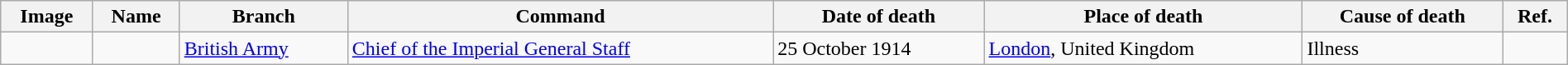<table class="wikitable" width=100%>
<tr>
<th style="#ffffff;">Image</th>
<th style="#ffffff;">Name</th>
<th style="#ffffff;">Branch</th>
<th style="#ffffff;">Command</th>
<th style="#ffffff;">Date of death</th>
<th style="#ffffff;">Place of death</th>
<th style="#ffffff;">Cause of death</th>
<th style="#ffffff;">Ref.</th>
</tr>
<tr>
<td></td>
<td></td>
<td><a href='#'>British Army</a></td>
<td><a href='#'>Chief of the Imperial General Staff</a></td>
<td>25 October 1914</td>
<td><a href='#'>London</a>, United Kingdom</td>
<td>Illness</td>
<td></td>
</tr>
</table>
